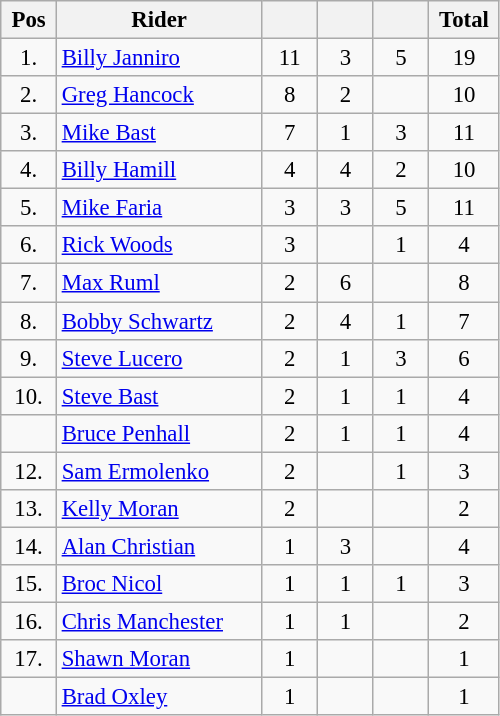<table class="wikitable" style="font-size: 95%">
<tr>
<th width=30px>Pos</th>
<th width=130px>Rider</th>
<th width=30px ></th>
<th width=30px ></th>
<th width=30px ></th>
<th width=40px>Total</th>
</tr>
<tr align=center>
<td>1.</td>
<td align=left><a href='#'>Billy Janniro</a></td>
<td>11</td>
<td>3</td>
<td>5</td>
<td>19</td>
</tr>
<tr align=center>
<td>2.</td>
<td align=left><a href='#'>Greg Hancock</a></td>
<td>8</td>
<td>2</td>
<td></td>
<td>10</td>
</tr>
<tr align=center>
<td>3.</td>
<td align=left><a href='#'>Mike Bast</a></td>
<td>7</td>
<td>1</td>
<td>3</td>
<td>11</td>
</tr>
<tr align=center>
<td>4.</td>
<td align=left><a href='#'>Billy Hamill</a></td>
<td>4</td>
<td>4</td>
<td>2</td>
<td>10</td>
</tr>
<tr align=center>
<td>5.</td>
<td align=left><a href='#'>Mike Faria</a></td>
<td>3</td>
<td>3</td>
<td>5</td>
<td>11</td>
</tr>
<tr align=center>
<td>6.</td>
<td align=left><a href='#'>Rick Woods</a></td>
<td>3</td>
<td></td>
<td>1</td>
<td>4</td>
</tr>
<tr align=center>
<td>7.</td>
<td align=left><a href='#'>Max Ruml</a></td>
<td>2</td>
<td>6</td>
<td></td>
<td>8</td>
</tr>
<tr align=center>
<td>8.</td>
<td align=left><a href='#'>Bobby Schwartz</a></td>
<td>2</td>
<td>4</td>
<td>1</td>
<td>7</td>
</tr>
<tr align=center>
<td>9.</td>
<td align=left><a href='#'>Steve Lucero</a></td>
<td>2</td>
<td>1</td>
<td>3</td>
<td>6</td>
</tr>
<tr align=center>
<td>10.</td>
<td align=left><a href='#'>Steve Bast</a></td>
<td>2</td>
<td>1</td>
<td>1</td>
<td>4</td>
</tr>
<tr align=center>
<td></td>
<td align=left><a href='#'>Bruce Penhall</a></td>
<td>2</td>
<td>1</td>
<td>1</td>
<td>4</td>
</tr>
<tr align=center>
<td>12.</td>
<td align=left><a href='#'>Sam Ermolenko</a></td>
<td>2</td>
<td></td>
<td>1</td>
<td>3</td>
</tr>
<tr align=center>
<td>13.</td>
<td align=left><a href='#'>Kelly Moran</a></td>
<td>2</td>
<td></td>
<td></td>
<td>2</td>
</tr>
<tr align=center>
<td>14.</td>
<td align=left><a href='#'>Alan Christian</a></td>
<td>1</td>
<td>3</td>
<td></td>
<td>4</td>
</tr>
<tr align=center>
<td>15.</td>
<td align=left><a href='#'>Broc Nicol</a></td>
<td>1</td>
<td>1</td>
<td>1</td>
<td>3</td>
</tr>
<tr align=center>
<td>16.</td>
<td align=left><a href='#'>Chris Manchester</a></td>
<td>1</td>
<td>1</td>
<td></td>
<td>2</td>
</tr>
<tr align=center>
<td>17.</td>
<td align=left><a href='#'>Shawn Moran</a></td>
<td>1</td>
<td></td>
<td></td>
<td>1</td>
</tr>
<tr align=center>
<td></td>
<td align=left><a href='#'>Brad Oxley</a></td>
<td>1</td>
<td></td>
<td></td>
<td>1</td>
</tr>
</table>
